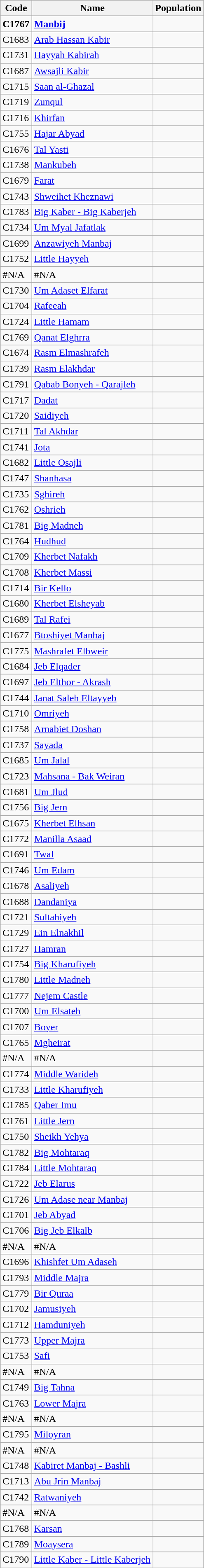<table class="wikitable sortable">
<tr>
<th>Code</th>
<th>Name</th>
<th>Population</th>
</tr>
<tr>
<td><strong>C1767</strong></td>
<td><strong><a href='#'>Manbij</a></strong></td>
<td align=right><strong></strong></td>
</tr>
<tr>
<td>C1683</td>
<td><a href='#'>Arab Hassan Kabir</a></td>
<td align=right></td>
</tr>
<tr>
<td>C1731</td>
<td><a href='#'>Hayyah Kabirah</a></td>
<td align=right></td>
</tr>
<tr>
<td>C1687</td>
<td><a href='#'>Awsajli Kabir</a></td>
<td align=right></td>
</tr>
<tr>
<td>C1715</td>
<td><a href='#'>Saan al-Ghazal</a></td>
<td align=right></td>
</tr>
<tr>
<td>C1719</td>
<td><a href='#'>Zunqul</a></td>
<td align=right></td>
</tr>
<tr>
<td>C1716</td>
<td><a href='#'>Khirfan</a></td>
<td align=right></td>
</tr>
<tr>
<td>C1755</td>
<td><a href='#'>Hajar Abyad</a></td>
<td align=right></td>
</tr>
<tr>
<td>C1676</td>
<td><a href='#'>Tal Yasti</a></td>
<td align=right></td>
</tr>
<tr>
<td>C1738</td>
<td><a href='#'>Mankubeh</a></td>
<td align=right></td>
</tr>
<tr>
<td>C1679</td>
<td><a href='#'>Farat</a></td>
<td align=right></td>
</tr>
<tr>
<td>C1743</td>
<td><a href='#'>Shweihet Kheznawi</a></td>
<td align=right></td>
</tr>
<tr>
<td>C1783</td>
<td><a href='#'>Big Kaber - Big Kaberjeh</a></td>
<td align=right></td>
</tr>
<tr>
<td>C1734</td>
<td><a href='#'>Um Myal Jafatlak</a></td>
<td align=right></td>
</tr>
<tr>
<td>C1699</td>
<td><a href='#'>Anzawiyeh Manbaj</a></td>
<td align=right></td>
</tr>
<tr>
<td>C1752</td>
<td><a href='#'>Little Hayyeh</a></td>
<td align=right></td>
</tr>
<tr>
<td>#N/A</td>
<td>#N/A</td>
<td align=right></td>
</tr>
<tr>
<td>C1730</td>
<td><a href='#'>Um Adaset Elfarat</a></td>
<td align=right></td>
</tr>
<tr>
<td>C1704</td>
<td><a href='#'>Rafeeah</a></td>
<td align=right></td>
</tr>
<tr>
<td>C1724</td>
<td><a href='#'>Little Hamam</a></td>
<td align=right></td>
</tr>
<tr>
<td>C1769</td>
<td><a href='#'>Qanat Elghrra</a></td>
<td align=right></td>
</tr>
<tr>
<td>C1674</td>
<td><a href='#'>Rasm Elmashrafeh</a></td>
<td align=right></td>
</tr>
<tr>
<td>C1739</td>
<td><a href='#'>Rasm Elakhdar</a></td>
<td align=right></td>
</tr>
<tr>
<td>C1791</td>
<td><a href='#'>Qabab Bonyeh - Qarajleh</a></td>
<td align=right></td>
</tr>
<tr>
<td>C1717</td>
<td><a href='#'>Dadat</a></td>
<td align=right></td>
</tr>
<tr>
<td>C1720</td>
<td><a href='#'>Saidiyeh</a></td>
<td align=right></td>
</tr>
<tr>
<td>C1711</td>
<td><a href='#'>Tal Akhdar</a></td>
<td align=right></td>
</tr>
<tr>
<td>C1741</td>
<td><a href='#'>Jota</a></td>
<td align=right></td>
</tr>
<tr>
<td>C1682</td>
<td><a href='#'>Little Osajli</a></td>
<td align=right></td>
</tr>
<tr>
<td>C1747</td>
<td><a href='#'>Shanhasa</a></td>
<td align=right></td>
</tr>
<tr>
<td>C1735</td>
<td><a href='#'>Sghireh</a></td>
<td align=right></td>
</tr>
<tr>
<td>C1762</td>
<td><a href='#'>Oshrieh</a></td>
<td align=right></td>
</tr>
<tr>
<td>C1781</td>
<td><a href='#'>Big Madneh</a></td>
<td align=right></td>
</tr>
<tr>
<td>C1764</td>
<td><a href='#'>Hudhud</a></td>
<td align=right></td>
</tr>
<tr>
<td>C1709</td>
<td><a href='#'>Kherbet Nafakh</a></td>
<td align=right></td>
</tr>
<tr>
<td>C1708</td>
<td><a href='#'>Kherbet Massi</a></td>
<td align=right></td>
</tr>
<tr>
<td>C1714</td>
<td><a href='#'>Bir Kello</a></td>
<td align=right></td>
</tr>
<tr>
<td>C1680</td>
<td><a href='#'>Kherbet Elsheyab</a></td>
<td align=right></td>
</tr>
<tr>
<td>C1689</td>
<td><a href='#'>Tal Rafei</a></td>
<td align=right></td>
</tr>
<tr>
<td>C1677</td>
<td><a href='#'>Btoshiyet Manbaj</a></td>
<td align=right></td>
</tr>
<tr>
<td>C1775</td>
<td><a href='#'>Mashrafet Elbweir</a></td>
<td align=right></td>
</tr>
<tr>
<td>C1684</td>
<td><a href='#'>Jeb Elqader</a></td>
<td align=right></td>
</tr>
<tr>
<td>C1697</td>
<td><a href='#'>Jeb Elthor - Akrash</a></td>
<td align=right></td>
</tr>
<tr>
<td>C1744</td>
<td><a href='#'>Janat Saleh Eltayyeb</a></td>
<td align=right></td>
</tr>
<tr>
<td>C1710</td>
<td><a href='#'>Omriyeh</a></td>
<td align=right></td>
</tr>
<tr>
<td>C1758</td>
<td><a href='#'>Arnabiet Doshan</a></td>
<td align=right></td>
</tr>
<tr>
<td>C1737</td>
<td><a href='#'>Sayada</a></td>
<td align=right></td>
</tr>
<tr>
<td>C1685</td>
<td><a href='#'>Um Jalal</a></td>
<td align=right></td>
</tr>
<tr>
<td>C1723</td>
<td><a href='#'>Mahsana - Bak Weiran</a></td>
<td align=right></td>
</tr>
<tr>
<td>C1681</td>
<td><a href='#'>Um Jlud</a></td>
<td align=right></td>
</tr>
<tr>
<td>C1756</td>
<td><a href='#'>Big Jern</a></td>
<td align=right></td>
</tr>
<tr>
<td>C1675</td>
<td><a href='#'>Kherbet Elhsan</a></td>
<td align=right></td>
</tr>
<tr>
<td>C1772</td>
<td><a href='#'>Manilla Asaad</a></td>
<td align=right></td>
</tr>
<tr>
<td>C1691</td>
<td><a href='#'>Twal</a></td>
<td align=right></td>
</tr>
<tr>
<td>C1746</td>
<td><a href='#'>Um Edam</a></td>
<td align=right></td>
</tr>
<tr>
<td>C1678</td>
<td><a href='#'>Asaliyeh</a></td>
<td align=right></td>
</tr>
<tr>
<td>C1688</td>
<td><a href='#'>Dandaniya</a></td>
<td align=right></td>
</tr>
<tr>
<td>C1721</td>
<td><a href='#'>Sultahiyeh</a></td>
<td align=right></td>
</tr>
<tr>
<td>C1729</td>
<td><a href='#'>Ein Elnakhil</a></td>
<td align=right></td>
</tr>
<tr>
<td>C1727</td>
<td><a href='#'>Hamran</a></td>
<td align=right></td>
</tr>
<tr>
<td>C1754</td>
<td><a href='#'>Big Kharufiyeh</a></td>
<td align=right></td>
</tr>
<tr>
<td>C1780</td>
<td><a href='#'>Little Madneh</a></td>
<td align=right></td>
</tr>
<tr>
<td>C1777</td>
<td><a href='#'>Nejem Castle</a></td>
<td align=right></td>
</tr>
<tr>
<td>C1700</td>
<td><a href='#'>Um Elsateh</a></td>
<td align=right></td>
</tr>
<tr>
<td>C1707</td>
<td><a href='#'>Boyer</a></td>
<td align=right></td>
</tr>
<tr>
<td>C1765</td>
<td><a href='#'>Mgheirat</a></td>
<td align=right></td>
</tr>
<tr>
<td>#N/A</td>
<td>#N/A</td>
<td align=right></td>
</tr>
<tr>
<td>C1774</td>
<td><a href='#'>Middle Warideh</a></td>
<td align=right></td>
</tr>
<tr>
<td>C1733</td>
<td><a href='#'>Little Kharufiyeh</a></td>
<td align=right></td>
</tr>
<tr>
<td>C1785</td>
<td><a href='#'>Qaber Imu</a></td>
<td align=right></td>
</tr>
<tr>
<td>C1761</td>
<td><a href='#'>Little Jern</a></td>
<td align=right></td>
</tr>
<tr>
<td>C1750</td>
<td><a href='#'>Sheikh Yehya</a></td>
<td align=right></td>
</tr>
<tr>
<td>C1782</td>
<td><a href='#'>Big Mohtaraq</a></td>
<td align=right></td>
</tr>
<tr>
<td>C1784</td>
<td><a href='#'>Little Mohtaraq</a></td>
<td align=right></td>
</tr>
<tr>
<td>C1722</td>
<td><a href='#'>Jeb Elarus</a></td>
<td align=right></td>
</tr>
<tr>
<td>C1726</td>
<td><a href='#'>Um Adase near Manbaj</a></td>
<td align=right></td>
</tr>
<tr>
<td>C1701</td>
<td><a href='#'>Jeb Abyad</a></td>
<td align=right></td>
</tr>
<tr>
<td>C1706</td>
<td><a href='#'>Big Jeb Elkalb</a></td>
<td align=right></td>
</tr>
<tr>
<td>#N/A</td>
<td>#N/A</td>
<td align=right></td>
</tr>
<tr>
<td>C1696</td>
<td><a href='#'>Khishfet Um Adaseh</a></td>
<td align=right></td>
</tr>
<tr>
<td>C1793</td>
<td><a href='#'>Middle Majra</a></td>
<td align=right></td>
</tr>
<tr>
<td>C1779</td>
<td><a href='#'>Bir Quraa</a></td>
<td align=right></td>
</tr>
<tr>
<td>C1702</td>
<td><a href='#'>Jamusiyeh</a></td>
<td align=right></td>
</tr>
<tr>
<td>C1712</td>
<td><a href='#'>Hamduniyeh</a></td>
<td align=right></td>
</tr>
<tr>
<td>C1773</td>
<td><a href='#'>Upper Majra</a></td>
<td align=right></td>
</tr>
<tr>
<td>C1753</td>
<td><a href='#'>Safi</a></td>
<td align=right></td>
</tr>
<tr>
<td>#N/A</td>
<td>#N/A</td>
<td align=right></td>
</tr>
<tr>
<td>C1749</td>
<td><a href='#'>Big Tahna</a></td>
<td align=right></td>
</tr>
<tr>
<td>C1763</td>
<td><a href='#'>Lower Majra</a></td>
<td align=right></td>
</tr>
<tr>
<td>#N/A</td>
<td>#N/A</td>
<td align=right></td>
</tr>
<tr>
<td>C1795</td>
<td><a href='#'>Miloyran</a></td>
<td align=right></td>
</tr>
<tr>
<td>#N/A</td>
<td>#N/A</td>
<td align=right></td>
</tr>
<tr>
<td>C1748</td>
<td><a href='#'>Kabiret Manbaj - Bashli</a></td>
<td align=right></td>
</tr>
<tr>
<td>C1713</td>
<td><a href='#'>Abu Jrin Manbaj</a></td>
<td align=right></td>
</tr>
<tr>
<td>C1742</td>
<td><a href='#'>Ratwaniyeh</a></td>
<td align=right></td>
</tr>
<tr>
<td>#N/A</td>
<td>#N/A</td>
<td align=right></td>
</tr>
<tr>
<td>C1768</td>
<td><a href='#'>Karsan</a></td>
<td align=right></td>
</tr>
<tr>
<td>C1789</td>
<td><a href='#'>Moaysera</a></td>
<td align=right></td>
</tr>
<tr>
<td>C1790</td>
<td><a href='#'>Little Kaber - Little Kaberjeh</a></td>
<td align=right></td>
</tr>
</table>
